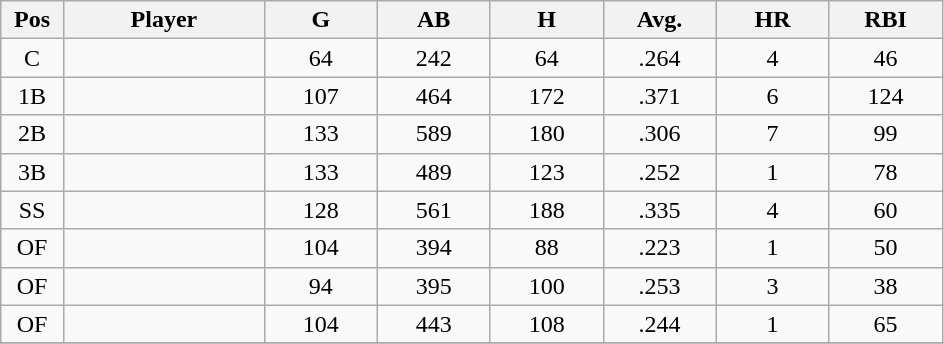<table class="wikitable sortable">
<tr>
<th bgcolor="#DDDDFF" width="5%">Pos</th>
<th bgcolor="#DDDDFF" width="16%">Player</th>
<th bgcolor="#DDDDFF" width="9%">G</th>
<th bgcolor="#DDDDFF" width="9%">AB</th>
<th bgcolor="#DDDDFF" width="9%">H</th>
<th bgcolor="#DDDDFF" width="9%">Avg.</th>
<th bgcolor="#DDDDFF" width="9%">HR</th>
<th bgcolor="#DDDDFF" width="9%">RBI</th>
</tr>
<tr align="center">
<td>C</td>
<td></td>
<td>64</td>
<td>242</td>
<td>64</td>
<td>.264</td>
<td>4</td>
<td>46</td>
</tr>
<tr align="center">
<td>1B</td>
<td></td>
<td>107</td>
<td>464</td>
<td>172</td>
<td>.371</td>
<td>6</td>
<td>124</td>
</tr>
<tr align="center">
<td>2B</td>
<td></td>
<td>133</td>
<td>589</td>
<td>180</td>
<td>.306</td>
<td>7</td>
<td>99</td>
</tr>
<tr align="center">
<td>3B</td>
<td></td>
<td>133</td>
<td>489</td>
<td>123</td>
<td>.252</td>
<td>1</td>
<td>78</td>
</tr>
<tr align="center">
<td>SS</td>
<td></td>
<td>128</td>
<td>561</td>
<td>188</td>
<td>.335</td>
<td>4</td>
<td>60</td>
</tr>
<tr align="center">
<td>OF</td>
<td></td>
<td>104</td>
<td>394</td>
<td>88</td>
<td>.223</td>
<td>1</td>
<td>50</td>
</tr>
<tr align="center">
<td>OF</td>
<td></td>
<td>94</td>
<td>395</td>
<td>100</td>
<td>.253</td>
<td>3</td>
<td>38</td>
</tr>
<tr align="center">
<td>OF</td>
<td></td>
<td>104</td>
<td>443</td>
<td>108</td>
<td>.244</td>
<td>1</td>
<td>65</td>
</tr>
<tr align="center">
</tr>
</table>
